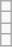<table class="wikitable">
<tr>
<td></td>
</tr>
<tr>
<td></td>
</tr>
<tr>
<td></td>
</tr>
<tr>
<td></td>
</tr>
</table>
